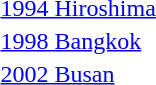<table>
<tr>
<td><a href='#'>1994 Hiroshima</a></td>
<td></td>
<td></td>
<td></td>
</tr>
<tr>
<td><a href='#'>1998 Bangkok</a></td>
<td></td>
<td></td>
<td></td>
</tr>
<tr>
<td><a href='#'>2002 Busan</a></td>
<td></td>
<td></td>
<td></td>
</tr>
</table>
